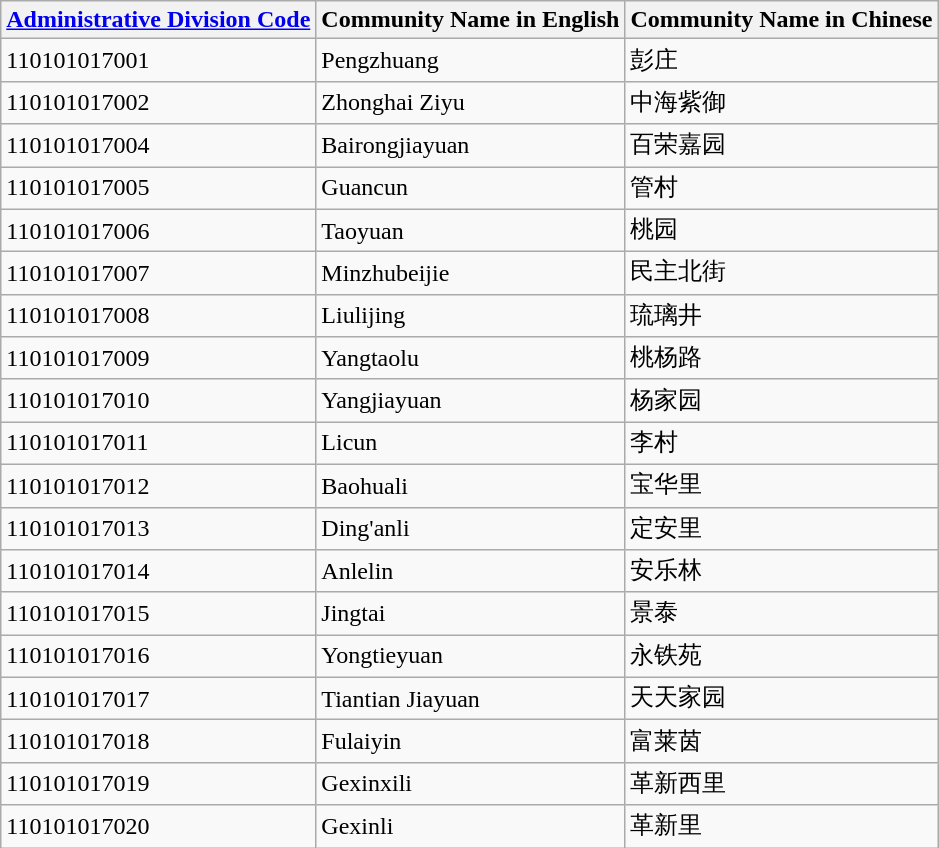<table class="wikitable sortable">
<tr>
<th><a href='#'>Administrative Division Code</a></th>
<th>Community Name in English</th>
<th>Community Name in Chinese</th>
</tr>
<tr>
<td>110101017001</td>
<td>Pengzhuang</td>
<td>彭庄</td>
</tr>
<tr>
<td>110101017002</td>
<td>Zhonghai Ziyu</td>
<td>中海紫御</td>
</tr>
<tr>
<td>110101017004</td>
<td>Bairongjiayuan</td>
<td>百荣嘉园</td>
</tr>
<tr>
<td>110101017005</td>
<td>Guancun</td>
<td>管村</td>
</tr>
<tr>
<td>110101017006</td>
<td>Taoyuan</td>
<td>桃园</td>
</tr>
<tr>
<td>110101017007</td>
<td>Minzhubeijie</td>
<td>民主北街</td>
</tr>
<tr>
<td>110101017008</td>
<td>Liulijing</td>
<td>琉璃井</td>
</tr>
<tr>
<td>110101017009</td>
<td>Yangtaolu</td>
<td>桃杨路</td>
</tr>
<tr>
<td>110101017010</td>
<td>Yangjiayuan</td>
<td>杨家园</td>
</tr>
<tr>
<td>110101017011</td>
<td>Licun</td>
<td>李村</td>
</tr>
<tr>
<td>110101017012</td>
<td>Baohuali</td>
<td>宝华里</td>
</tr>
<tr>
<td>110101017013</td>
<td>Ding'anli</td>
<td>定安里</td>
</tr>
<tr>
<td>110101017014</td>
<td>Anlelin</td>
<td>安乐林</td>
</tr>
<tr>
<td>110101017015</td>
<td>Jingtai</td>
<td>景泰</td>
</tr>
<tr>
<td>110101017016</td>
<td>Yongtieyuan</td>
<td>永铁苑</td>
</tr>
<tr>
<td>110101017017</td>
<td>Tiantian Jiayuan</td>
<td>天天家园</td>
</tr>
<tr>
<td>110101017018</td>
<td>Fulaiyin</td>
<td>富莱茵</td>
</tr>
<tr>
<td>110101017019</td>
<td>Gexinxili</td>
<td>革新西里</td>
</tr>
<tr>
<td>110101017020</td>
<td>Gexinli</td>
<td>革新里</td>
</tr>
</table>
